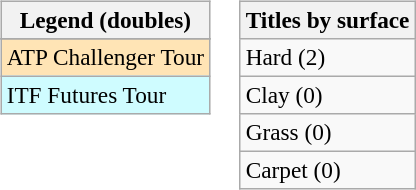<table>
<tr valign=top>
<td><br><table class=wikitable style=font-size:97%>
<tr>
<th>Legend (doubles)</th>
</tr>
<tr bgcolor=e5d1cb>
</tr>
<tr bgcolor=moccasin>
<td>ATP Challenger Tour</td>
</tr>
<tr bgcolor=cffcff>
<td>ITF Futures Tour</td>
</tr>
</table>
</td>
<td><br><table class=wikitable style=font-size:97%>
<tr>
<th>Titles by surface</th>
</tr>
<tr>
<td>Hard (2)</td>
</tr>
<tr>
<td>Clay (0)</td>
</tr>
<tr>
<td>Grass (0)</td>
</tr>
<tr>
<td>Carpet (0)</td>
</tr>
</table>
</td>
</tr>
</table>
